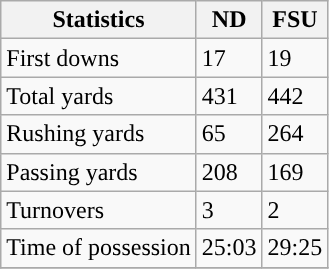<table class="wikitable">
<tr>
<th>Statistics</th>
<th>ND</th>
<th>FSU</th>
</tr>
<tr>
<td>First downs</td>
<td>17</td>
<td>19</td>
</tr>
<tr>
<td>Total yards</td>
<td>431</td>
<td>442</td>
</tr>
<tr>
<td>Rushing yards</td>
<td>65</td>
<td>264</td>
</tr>
<tr>
<td>Passing yards</td>
<td>208</td>
<td>169</td>
</tr>
<tr>
<td>Turnovers</td>
<td>3</td>
<td>2</td>
</tr>
<tr>
<td>Time of possession</td>
<td>25:03</td>
<td>29:25</td>
</tr>
<tr>
</tr>
</table>
